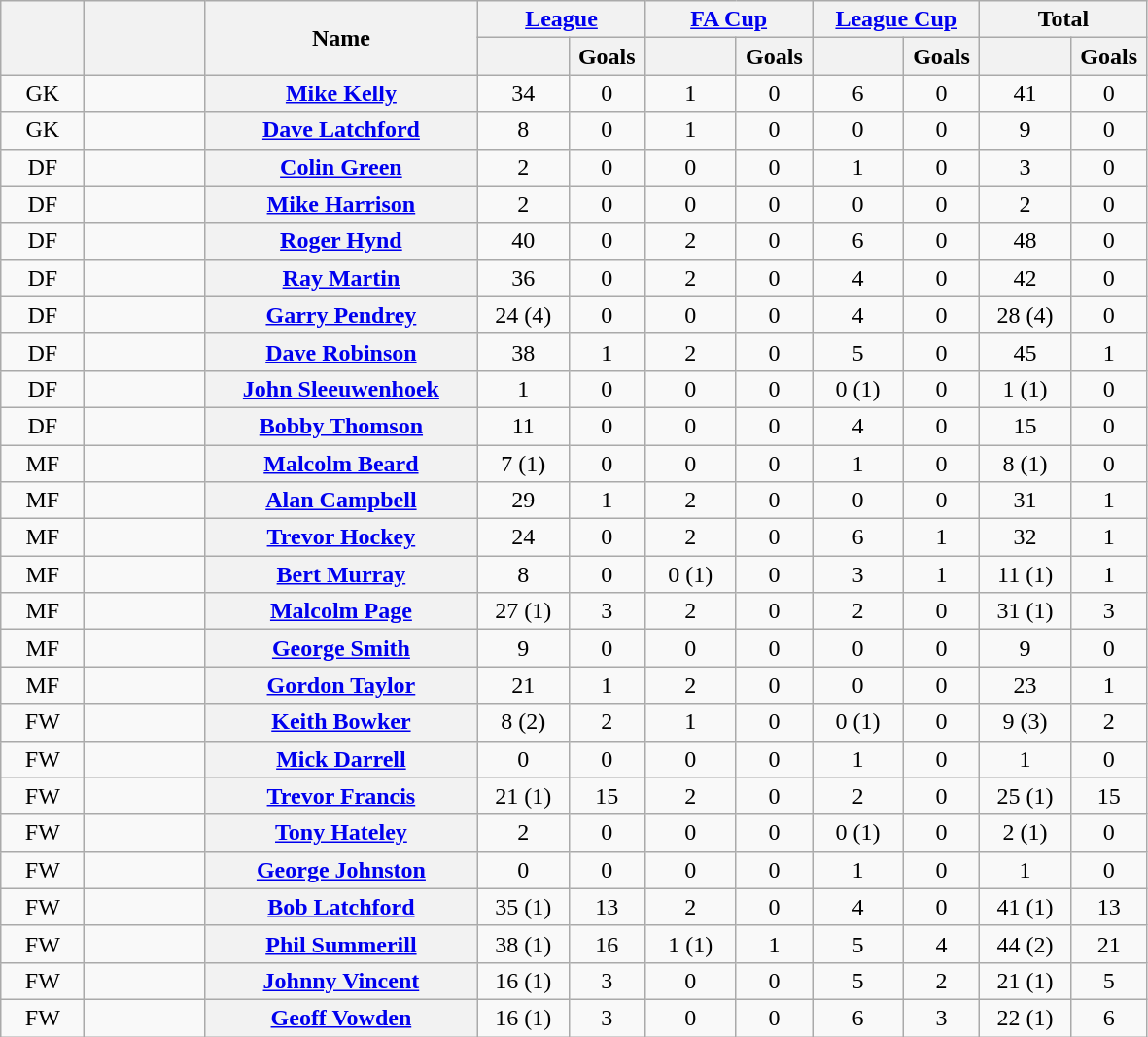<table class="wikitable plainrowheaders" style="text-align:center;">
<tr>
<th rowspan="2" scope="col" width="50"></th>
<th rowspan="2" scope="col" width="75"></th>
<th rowspan="2" scope="col" width="180" scope=col>Name</th>
<th colspan="2"><a href='#'>League</a></th>
<th colspan="2"><a href='#'>FA Cup</a></th>
<th colspan="2"><a href='#'>League Cup</a></th>
<th colspan="2">Total</th>
</tr>
<tr>
<th scope="col" width="55"></th>
<th scope="col" width="45">Goals</th>
<th scope="col" width="55"></th>
<th scope="col" width="45">Goals</th>
<th scope="col" width="55"></th>
<th scope="col" width="45">Goals</th>
<th scope="col" width="55"></th>
<th scope="col" width="45">Goals</th>
</tr>
<tr>
<td>GK</td>
<td></td>
<th scope="row"><a href='#'>Mike Kelly</a></th>
<td>34</td>
<td>0</td>
<td>1</td>
<td>0</td>
<td>6</td>
<td>0</td>
<td>41</td>
<td>0</td>
</tr>
<tr>
<td>GK</td>
<td></td>
<th scope="row"><a href='#'>Dave Latchford</a></th>
<td>8</td>
<td>0</td>
<td>1</td>
<td>0</td>
<td>0</td>
<td>0</td>
<td>9</td>
<td>0</td>
</tr>
<tr>
<td>DF</td>
<td></td>
<th scope="row"><a href='#'>Colin Green</a></th>
<td>2</td>
<td>0</td>
<td>0</td>
<td>0</td>
<td>1</td>
<td>0</td>
<td>3</td>
<td>0</td>
</tr>
<tr>
<td>DF</td>
<td></td>
<th scope="row"><a href='#'>Mike Harrison</a></th>
<td>2</td>
<td>0</td>
<td>0</td>
<td>0</td>
<td>0</td>
<td>0</td>
<td>2</td>
<td>0</td>
</tr>
<tr>
<td>DF</td>
<td></td>
<th scope="row"><a href='#'>Roger Hynd</a></th>
<td>40</td>
<td>0</td>
<td>2</td>
<td>0</td>
<td>6</td>
<td>0</td>
<td>48</td>
<td>0</td>
</tr>
<tr>
<td>DF</td>
<td></td>
<th scope="row"><a href='#'>Ray Martin</a></th>
<td>36</td>
<td>0</td>
<td>2</td>
<td>0</td>
<td>4</td>
<td>0</td>
<td>42</td>
<td>0</td>
</tr>
<tr>
<td>DF</td>
<td></td>
<th scope="row"><a href='#'>Garry Pendrey</a></th>
<td>24 (4)</td>
<td>0</td>
<td>0</td>
<td>0</td>
<td>4</td>
<td>0</td>
<td>28 (4)</td>
<td>0</td>
</tr>
<tr>
<td>DF</td>
<td></td>
<th scope="row"><a href='#'>Dave Robinson</a></th>
<td>38</td>
<td>1</td>
<td>2</td>
<td>0</td>
<td>5</td>
<td>0</td>
<td>45</td>
<td>1</td>
</tr>
<tr>
<td>DF</td>
<td></td>
<th scope="row"><a href='#'>John Sleeuwenhoek</a></th>
<td>1</td>
<td>0</td>
<td>0</td>
<td>0</td>
<td>0 (1)</td>
<td>0</td>
<td>1 (1)</td>
<td>0</td>
</tr>
<tr>
<td>DF</td>
<td></td>
<th scope="row"><a href='#'>Bobby Thomson</a></th>
<td>11</td>
<td>0</td>
<td>0</td>
<td>0</td>
<td>4</td>
<td>0</td>
<td>15</td>
<td>0</td>
</tr>
<tr>
<td>MF</td>
<td></td>
<th scope="row"><a href='#'>Malcolm Beard</a></th>
<td>7 (1)</td>
<td>0</td>
<td>0</td>
<td>0</td>
<td>1</td>
<td>0</td>
<td>8 (1)</td>
<td>0</td>
</tr>
<tr>
<td>MF</td>
<td></td>
<th scope="row"><a href='#'>Alan Campbell</a></th>
<td>29</td>
<td>1</td>
<td>2</td>
<td>0</td>
<td>0</td>
<td>0</td>
<td>31</td>
<td>1</td>
</tr>
<tr>
<td>MF</td>
<td></td>
<th scope="row"><a href='#'>Trevor Hockey</a> </th>
<td>24</td>
<td>0</td>
<td>2</td>
<td>0</td>
<td>6</td>
<td>1</td>
<td>32</td>
<td>1</td>
</tr>
<tr>
<td>MF</td>
<td></td>
<th scope="row"><a href='#'>Bert Murray</a> </th>
<td>8</td>
<td>0</td>
<td>0 (1)</td>
<td>0</td>
<td>3</td>
<td>1</td>
<td>11 (1)</td>
<td>1</td>
</tr>
<tr>
<td>MF</td>
<td></td>
<th scope="row"><a href='#'>Malcolm Page</a></th>
<td>27 (1)</td>
<td>3</td>
<td>2</td>
<td>0</td>
<td>2</td>
<td>0</td>
<td>31 (1)</td>
<td>3</td>
</tr>
<tr>
<td>MF</td>
<td></td>
<th scope="row"><a href='#'>George Smith</a></th>
<td>9</td>
<td>0</td>
<td>0</td>
<td>0</td>
<td>0</td>
<td>0</td>
<td>9</td>
<td>0</td>
</tr>
<tr>
<td>MF</td>
<td></td>
<th scope="row"><a href='#'>Gordon Taylor</a></th>
<td>21</td>
<td>1</td>
<td>2</td>
<td>0</td>
<td>0</td>
<td>0</td>
<td>23</td>
<td>1</td>
</tr>
<tr>
<td>FW</td>
<td></td>
<th scope="row"><a href='#'>Keith Bowker</a></th>
<td>8 (2)</td>
<td>2</td>
<td>1</td>
<td>0</td>
<td>0 (1)</td>
<td>0</td>
<td>9 (3)</td>
<td>2</td>
</tr>
<tr>
<td>FW</td>
<td></td>
<th scope="row"><a href='#'>Mick Darrell</a></th>
<td>0</td>
<td>0</td>
<td>0</td>
<td>0</td>
<td>1</td>
<td>0</td>
<td>1</td>
<td>0</td>
</tr>
<tr>
<td>FW</td>
<td></td>
<th scope="row"><a href='#'>Trevor Francis</a></th>
<td>21 (1)</td>
<td>15</td>
<td>2</td>
<td>0</td>
<td>2</td>
<td>0</td>
<td>25 (1)</td>
<td>15</td>
</tr>
<tr>
<td>FW</td>
<td></td>
<th scope="row"><a href='#'>Tony Hateley</a> </th>
<td>2</td>
<td>0</td>
<td>0</td>
<td>0</td>
<td>0 (1)</td>
<td>0</td>
<td>2 (1)</td>
<td>0</td>
</tr>
<tr>
<td>FW</td>
<td></td>
<th scope="row"><a href='#'>George Johnston</a> </th>
<td>0</td>
<td>0</td>
<td>0</td>
<td>0</td>
<td>1</td>
<td>0</td>
<td>1</td>
<td>0</td>
</tr>
<tr>
<td>FW</td>
<td></td>
<th scope="row"><a href='#'>Bob Latchford</a></th>
<td>35 (1)</td>
<td>13</td>
<td>2</td>
<td>0</td>
<td>4</td>
<td>0</td>
<td>41 (1)</td>
<td>13</td>
</tr>
<tr>
<td>FW</td>
<td></td>
<th scope="row"><a href='#'>Phil Summerill</a></th>
<td>38 (1)</td>
<td>16</td>
<td>1 (1)</td>
<td>1</td>
<td>5</td>
<td>4</td>
<td>44 (2)</td>
<td>21</td>
</tr>
<tr>
<td>FW</td>
<td></td>
<th scope="row"><a href='#'>Johnny Vincent</a> </th>
<td>16 (1)</td>
<td>3</td>
<td>0</td>
<td>0</td>
<td>5</td>
<td>2</td>
<td>21 (1)</td>
<td>5</td>
</tr>
<tr>
<td>FW</td>
<td></td>
<th scope="row"><a href='#'>Geoff Vowden</a> </th>
<td>16 (1)</td>
<td>3</td>
<td>0</td>
<td>0</td>
<td>6</td>
<td>3</td>
<td>22 (1)</td>
<td>6</td>
</tr>
</table>
